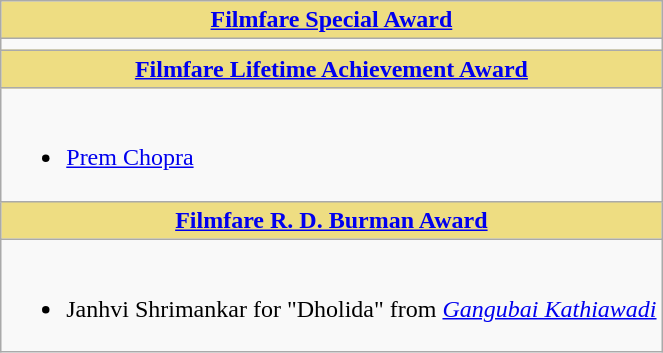<table class="wikitable">
<tr>
<th style="background:#EEDD82;" colspan="2"><a href='#'>Filmfare Special Award</a></th>
</tr>
<tr>
<td></td>
</tr>
<tr>
<th style="background:#EEDD82;"><a href='#'>Filmfare Lifetime Achievement Award</a></th>
</tr>
<tr>
<td><br><ul><li><a href='#'>Prem Chopra</a></li></ul></td>
</tr>
<tr>
<th style="background:#EEDD82;"><a href='#'>Filmfare R. D. Burman Award</a></th>
</tr>
<tr>
<td><br><ul><li>Janhvi Shrimankar for "Dholida" from <em><a href='#'>Gangubai Kathiawadi</a></em></li></ul></td>
</tr>
</table>
